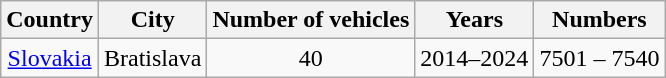<table class="wikitable" style="text-align: center; margin-bottom: 10px;">
<tr>
<th>Country</th>
<th>City</th>
<th>Number of vehicles<br></th>
<th>Years</th>
<th>Numbers</th>
</tr>
<tr>
<td><a href='#'>Slovakia</a></td>
<td>Bratislava</td>
<td>40</td>
<td>2014–2024</td>
<td>7501 – 7540</td>
</tr>
</table>
